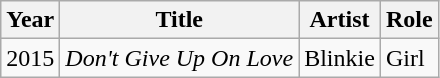<table class="wikitable sortable">
<tr>
<th>Year</th>
<th>Title</th>
<th>Artist</th>
<th>Role</th>
</tr>
<tr>
<td>2015</td>
<td><em>Don't Give Up On Love</em></td>
<td>Blinkie</td>
<td>Girl</td>
</tr>
</table>
